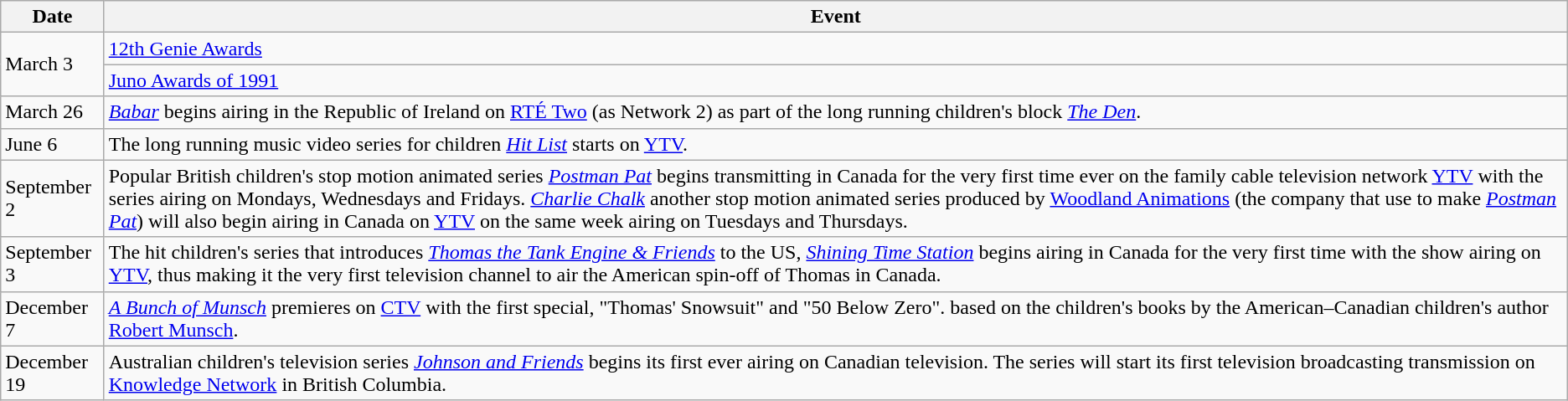<table class="wikitable">
<tr>
<th>Date</th>
<th>Event</th>
</tr>
<tr>
<td rowspan="2">March 3</td>
<td><a href='#'>12th Genie Awards</a></td>
</tr>
<tr>
<td><a href='#'>Juno Awards of 1991</a></td>
</tr>
<tr>
<td>March 26</td>
<td><em><a href='#'>Babar</a></em> begins airing in the Republic of Ireland on <a href='#'>RTÉ Two</a> (as Network 2) as part of the long running children's block <em><a href='#'>The Den</a></em>.</td>
</tr>
<tr>
<td>June 6</td>
<td>The long running music video series for children <em><a href='#'>Hit List</a></em> starts on <a href='#'>YTV</a>.</td>
</tr>
<tr>
<td>September 2</td>
<td>Popular British children's stop motion animated series <em><a href='#'>Postman Pat</a></em> begins transmitting in Canada for the very first time ever on the family cable television network <a href='#'>YTV</a> with the series airing on Mondays, Wednesdays and Fridays. <em><a href='#'>Charlie Chalk</a></em> another stop motion animated series produced by <a href='#'>Woodland Animations</a> (the company that use to make <em><a href='#'>Postman Pat</a></em>) will also begin airing in Canada on <a href='#'>YTV</a> on the same week airing on Tuesdays and Thursdays.</td>
</tr>
<tr>
<td>September 3</td>
<td>The hit children's series that introduces <em><a href='#'>Thomas the Tank Engine & Friends</a></em> to the US, <em><a href='#'>Shining Time Station</a></em> begins airing in Canada for the very first time with the show airing on <a href='#'>YTV</a>, thus making it the very first television channel to air the American spin-off of Thomas in Canada.</td>
</tr>
<tr>
<td>December 7</td>
<td><em><a href='#'>A Bunch of Munsch</a></em> premieres on <a href='#'>CTV</a> with the first special, "Thomas' Snowsuit" and "50 Below Zero". based on the children's books by the American–Canadian children's author <a href='#'>Robert Munsch</a>.</td>
</tr>
<tr>
<td>December 19</td>
<td>Australian children's television series <em><a href='#'>Johnson and Friends</a></em> begins its first ever airing on Canadian television. The series will start its first television broadcasting transmission on <a href='#'>Knowledge Network</a> in British Columbia.</td>
</tr>
</table>
